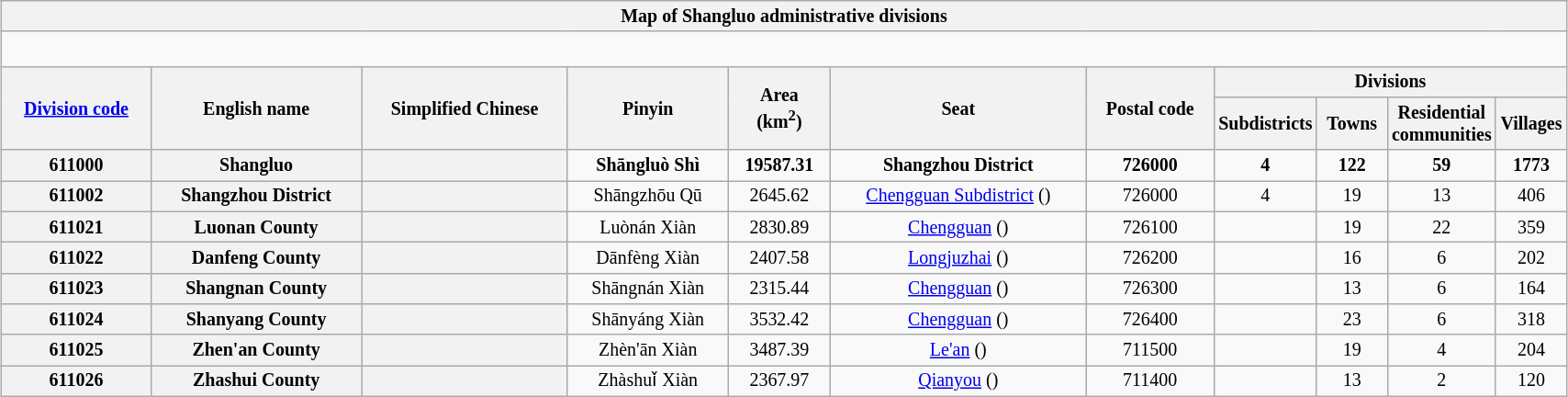<table class="wikitable" style="margin: 1em auto 1em auto; width:90%; font-size:smaller">
<tr>
<th colspan=11><strong>Map of Shangluo administrative divisions</strong></th>
</tr>
<tr>
<td colspan=11 align="center" style="font-size:larger"><div><br> 








</div></td>
</tr>
<tr>
<th ! scope="col" rowspan=2><a href='#'>Division code</a></th>
<th ! scope="col" rowspan=2>English name</th>
<th ! scope="col" rowspan=2>Simplified Chinese</th>
<th ! scope="col" rowspan=2>Pinyin</th>
<th ! scope="col" rowspan=2>Area<br> (km<sup>2</sup>)</th>
<th ! scope="col" rowspan=2>Seat</th>
<th ! scope="col" rowspan=2>Postal code</th>
<th ! scope="col" colspan=4>Divisions</th>
</tr>
<tr>
<th ! scope="col" width="45">Subdistricts</th>
<th ! scope="col" width="45">Towns</th>
<th ! scope="col" width="45">Residential communities</th>
<th ! scope="col" width="45">Villages</th>
</tr>
<tr align="center" style="font-weight:bold">
<th>611000</th>
<th>Shangluo</th>
<th></th>
<td>Shāngluò Shì</td>
<td>19587.31</td>
<td>Shangzhou District</td>
<td>726000</td>
<td>4</td>
<td>122</td>
<td>59</td>
<td>1773</td>
</tr>
<tr align="center">
<th>611002</th>
<th>Shangzhou District</th>
<th></th>
<td>Shāngzhōu Qū</td>
<td>2645.62</td>
<td><a href='#'>Chengguan Subdistrict</a> ()</td>
<td>726000</td>
<td>4</td>
<td>19</td>
<td>13</td>
<td>406</td>
</tr>
<tr align="center">
<th>611021</th>
<th>Luonan County</th>
<th></th>
<td>Luònán Xiàn</td>
<td>2830.89</td>
<td><a href='#'>Chengguan</a> ()</td>
<td>726100</td>
<td></td>
<td>19</td>
<td>22</td>
<td>359</td>
</tr>
<tr align="center">
<th>611022</th>
<th>Danfeng County</th>
<th></th>
<td>Dānfèng Xiàn</td>
<td>2407.58</td>
<td><a href='#'>Longjuzhai</a> ()</td>
<td>726200</td>
<td></td>
<td>16</td>
<td>6</td>
<td>202</td>
</tr>
<tr align="center">
<th>611023</th>
<th>Shangnan County</th>
<th></th>
<td>Shāngnán Xiàn</td>
<td>2315.44</td>
<td><a href='#'>Chengguan</a> ()</td>
<td>726300</td>
<td></td>
<td>13</td>
<td>6</td>
<td>164</td>
</tr>
<tr align="center">
<th>611024</th>
<th>Shanyang County</th>
<th></th>
<td>Shānyáng Xiàn</td>
<td>3532.42</td>
<td><a href='#'>Chengguan</a> ()</td>
<td>726400</td>
<td></td>
<td>23</td>
<td>6</td>
<td>318</td>
</tr>
<tr align="center">
<th>611025</th>
<th>Zhen'an County</th>
<th></th>
<td>Zhèn'ān Xiàn</td>
<td>3487.39</td>
<td><a href='#'>Le'an</a> ()</td>
<td>711500</td>
<td></td>
<td>19</td>
<td>4</td>
<td>204</td>
</tr>
<tr align="center">
<th>611026</th>
<th>Zhashui County</th>
<th></th>
<td>Zhàshuǐ Xiàn</td>
<td>2367.97</td>
<td><a href='#'>Qianyou</a> ()</td>
<td>711400</td>
<td></td>
<td>13</td>
<td>2</td>
<td>120</td>
</tr>
</table>
